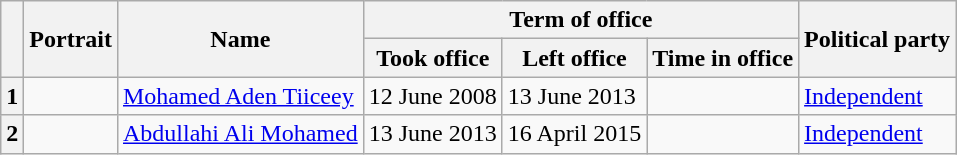<table class="wikitable">
<tr>
<th rowspan="2"></th>
<th rowspan="2">Portrait</th>
<th rowspan="2">Name<br></th>
<th colspan="3">Term of office</th>
<th rowspan="2">Political party</th>
</tr>
<tr>
<th>Took office</th>
<th>Left office</th>
<th>Time in office</th>
</tr>
<tr>
<th>1</th>
<td></td>
<td><a href='#'>Mohamed Aden Tiiceey</a><br></td>
<td>12 June 2008</td>
<td>13 June 2013</td>
<td></td>
<td><a href='#'>Independent</a></td>
</tr>
<tr>
<th>2</th>
<td></td>
<td><a href='#'>Abdullahi Ali Mohamed</a><br></td>
<td>13 June 2013</td>
<td>16 April 2015</td>
<td></td>
<td><a href='#'>Independent</a></td>
</tr>
</table>
